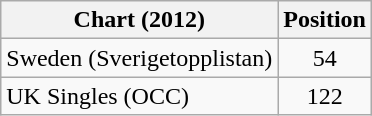<table class="wikitable sortable">
<tr>
<th scope="col">Chart (2012)</th>
<th scope="col">Position</th>
</tr>
<tr>
<td>Sweden (Sverigetopplistan)</td>
<td style="text-align:center;">54</td>
</tr>
<tr>
<td>UK Singles (OCC)</td>
<td style="text-align:center;">122</td>
</tr>
</table>
